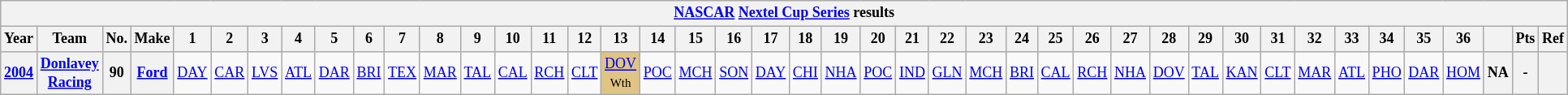<table class="wikitable" style="text-align:center; font-size:75%">
<tr>
<th colspan=45><a href='#'>NASCAR</a> <a href='#'>Nextel Cup Series</a> results</th>
</tr>
<tr>
<th>Year</th>
<th>Team</th>
<th>No.</th>
<th>Make</th>
<th>1</th>
<th>2</th>
<th>3</th>
<th>4</th>
<th>5</th>
<th>6</th>
<th>7</th>
<th>8</th>
<th>9</th>
<th>10</th>
<th>11</th>
<th>12</th>
<th>13</th>
<th>14</th>
<th>15</th>
<th>16</th>
<th>17</th>
<th>18</th>
<th>19</th>
<th>20</th>
<th>21</th>
<th>22</th>
<th>23</th>
<th>24</th>
<th>25</th>
<th>26</th>
<th>27</th>
<th>28</th>
<th>29</th>
<th>30</th>
<th>31</th>
<th>32</th>
<th>33</th>
<th>34</th>
<th>35</th>
<th>36</th>
<th></th>
<th>Pts</th>
<th>Ref</th>
</tr>
<tr>
<th><a href='#'>2004</a></th>
<th><a href='#'>Donlavey Racing</a></th>
<th>90</th>
<th><a href='#'>Ford</a></th>
<td><a href='#'>DAY</a></td>
<td><a href='#'>CAR</a></td>
<td><a href='#'>LVS</a></td>
<td><a href='#'>ATL</a></td>
<td><a href='#'>DAR</a></td>
<td><a href='#'>BRI</a></td>
<td><a href='#'>TEX</a></td>
<td><a href='#'>MAR</a></td>
<td><a href='#'>TAL</a></td>
<td><a href='#'>CAL</a></td>
<td><a href='#'>RCH</a></td>
<td><a href='#'>CLT</a></td>
<td style="background:#DFC484;"><a href='#'>DOV</a><br><small>Wth</small></td>
<td><a href='#'>POC</a></td>
<td><a href='#'>MCH</a></td>
<td><a href='#'>SON</a></td>
<td><a href='#'>DAY</a></td>
<td><a href='#'>CHI</a></td>
<td><a href='#'>NHA</a></td>
<td><a href='#'>POC</a></td>
<td><a href='#'>IND</a></td>
<td><a href='#'>GLN</a></td>
<td><a href='#'>MCH</a></td>
<td><a href='#'>BRI</a></td>
<td><a href='#'>CAL</a></td>
<td><a href='#'>RCH</a></td>
<td><a href='#'>NHA</a></td>
<td><a href='#'>DOV</a></td>
<td><a href='#'>TAL</a></td>
<td><a href='#'>KAN</a></td>
<td><a href='#'>CLT</a></td>
<td><a href='#'>MAR</a></td>
<td><a href='#'>ATL</a></td>
<td><a href='#'>PHO</a></td>
<td><a href='#'>DAR</a></td>
<td><a href='#'>HOM</a></td>
<th>NA</th>
<th>-</th>
<th></th>
</tr>
</table>
